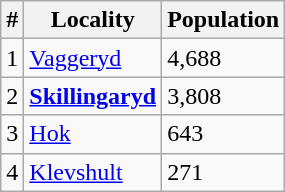<table class="wikitable">
<tr>
<th>#</th>
<th>Locality</th>
<th>Population</th>
</tr>
<tr>
<td>1</td>
<td><a href='#'>Vaggeryd</a></td>
<td>4,688</td>
</tr>
<tr>
<td>2</td>
<td><strong><a href='#'>Skillingaryd</a></strong></td>
<td>3,808</td>
</tr>
<tr>
<td>3</td>
<td><a href='#'>Hok</a></td>
<td>643</td>
</tr>
<tr>
<td>4</td>
<td><a href='#'>Klevshult</a></td>
<td>271</td>
</tr>
</table>
